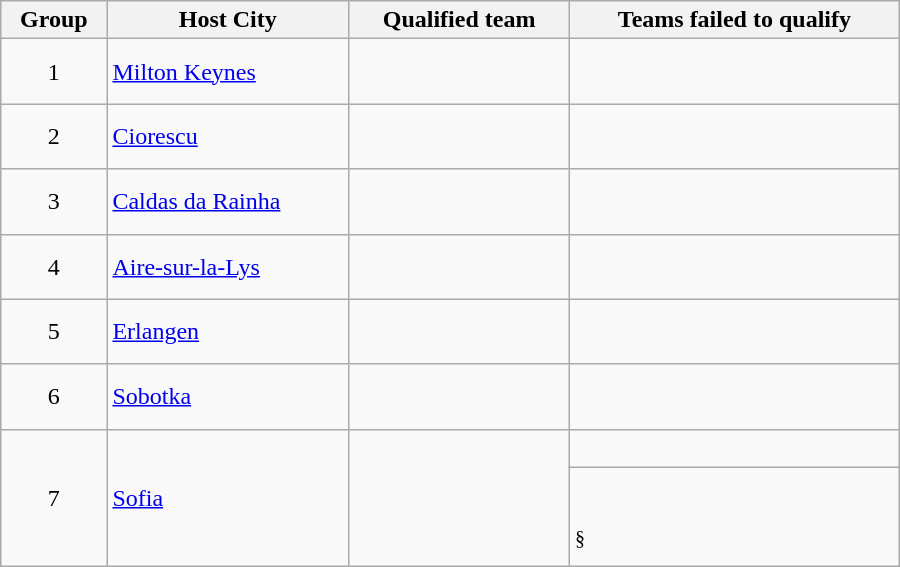<table class="wikitable" width=600>
<tr>
<th>Group</th>
<th>Host City</th>
<th>Qualified team</th>
<th>Teams failed to qualify</th>
</tr>
<tr>
<td align="center">1</td>
<td> <a href='#'>Milton Keynes</a></td>
<td></td>
<td><br><br></td>
</tr>
<tr>
<td align="center">2</td>
<td> <a href='#'>Ciorescu</a></td>
<td></td>
<td><br><br></td>
</tr>
<tr>
<td align="center">3</td>
<td> <a href='#'>Caldas da Rainha</a></td>
<td></td>
<td><br><br></td>
</tr>
<tr>
<td align="center">4</td>
<td> <a href='#'>Aire-sur-la-Lys</a></td>
<td></td>
<td><br><br></td>
</tr>
<tr>
<td align="center">5</td>
<td> <a href='#'>Erlangen</a></td>
<td></td>
<td><br><br></td>
</tr>
<tr>
<td align="center">6</td>
<td> <a href='#'>Sobotka</a></td>
<td></td>
<td><br><br></td>
</tr>
<tr>
<td align="center" rowspan="2">7</td>
<td rowspan="2"> <a href='#'>Sofia</a></td>
<td rowspan="2"></td>
<td><br></td>
</tr>
<tr>
<td><br><br><strong></strong><sup>§</sup></td>
</tr>
</table>
